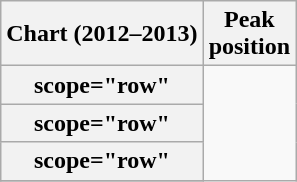<table class="wikitable plainrowheaders sortable">
<tr>
<th scope="col">Chart (2012–2013)</th>
<th scope="col">Peak<br>position</th>
</tr>
<tr>
<th>scope="row"</th>
</tr>
<tr>
<th>scope="row"</th>
</tr>
<tr>
<th>scope="row"</th>
</tr>
<tr>
</tr>
</table>
